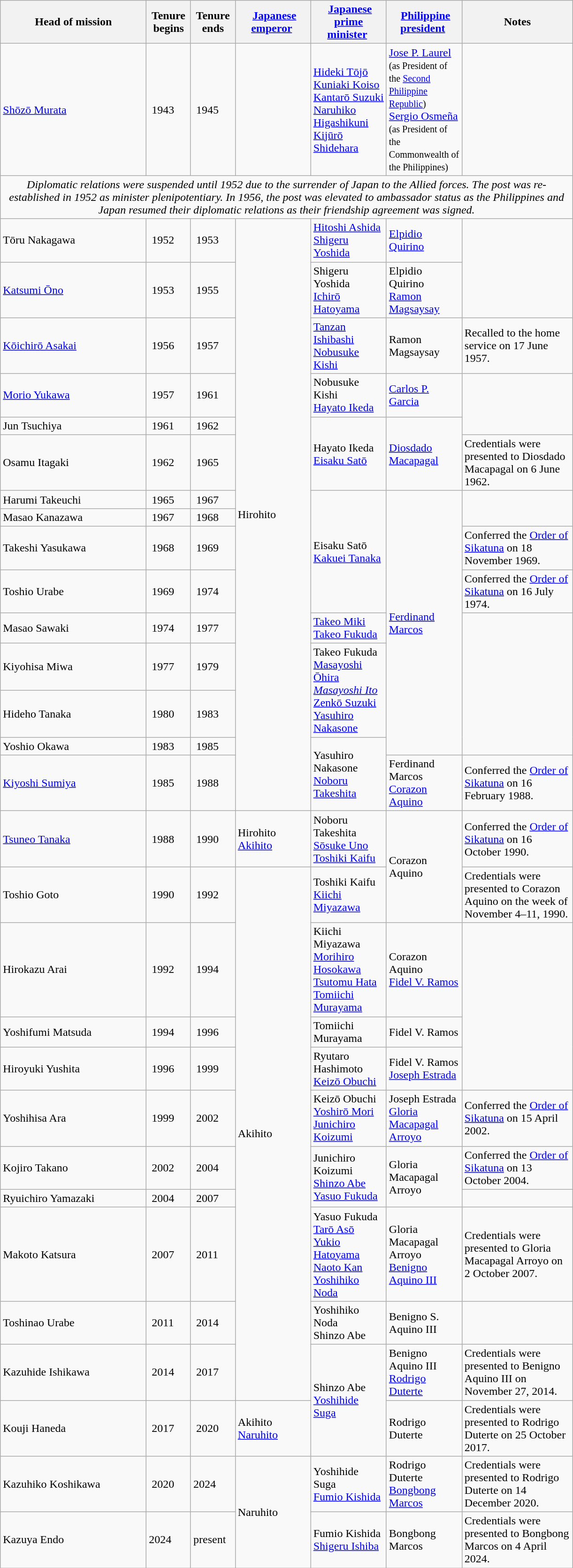<table class="wikitable">
<tr>
<th width="200">Head of mission</th>
<th width="50"> Tenure <br> begins</th>
<th width="50"> Tenure <br> ends</th>
<th width="100"> <a href='#'>Japanese emperor</a> </th>
<th width="100"> <a href='#'>Japanese prime minister</a> </th>
<th width="100"> <a href='#'>Philippine president</a> </th>
<th width="150">Notes</th>
</tr>
<tr>
<td><a href='#'>Shōzō Murata</a></td>
<td> 1943</td>
<td> 1945</td>
<td></td>
<td><a href='#'>Hideki Tōjō</a><br><a href='#'>Kuniaki Koiso</a><br><a href='#'>Kantarō Suzuki</a><br><a href='#'>Naruhiko Higashikuni</a><br><a href='#'>Kijūrō Shidehara</a></td>
<td rowspan="1"><a href='#'>Jose P. Laurel</a> <small>(as President of the <a href='#'>Second Philippine Republic</a>)</small><br><a href='#'>Sergio Osmeña</a> <small>(as President of the Commonwealth of the Philippines)</small></td>
</tr>
<tr>
<td colspan="7" align="center"><em>Diplomatic relations were suspended until 1952 due to the surrender of Japan to the Allied forces. The post was re-established in 1952 as minister plenipotentiary. In 1956, the post was elevated to ambassador status as the Philippines and Japan resumed their diplomatic relations as their friendship agreement was signed.</em></td>
</tr>
<tr>
<td>Tōru Nakagawa</td>
<td> 1952</td>
<td> 1953</td>
<td rowspan="15">Hirohito</td>
<td><a href='#'>Hitoshi Ashida</a><br><a href='#'>Shigeru Yoshida</a></td>
<td><a href='#'>Elpidio Quirino</a></td>
</tr>
<tr>
<td><a href='#'>Katsumi Ōno</a></td>
<td> 1953</td>
<td> 1955</td>
<td>Shigeru Yoshida<br><a href='#'>Ichirō Hatoyama</a></td>
<td>Elpidio Quirino<br><a href='#'>Ramon Magsaysay</a></td>
</tr>
<tr>
<td><a href='#'>Kōichirō Asakai</a></td>
<td> 1956</td>
<td> 1957</td>
<td><a href='#'>Tanzan Ishibashi</a><br><a href='#'>Nobusuke Kishi</a></td>
<td>Ramon Magsaysay</td>
<td>Recalled to the home service on 17 June 1957.</td>
</tr>
<tr>
<td><a href='#'>Morio Yukawa</a></td>
<td> 1957</td>
<td> 1961</td>
<td>Nobusuke Kishi<br><a href='#'>Hayato Ikeda</a></td>
<td><a href='#'>Carlos P. Garcia</a></td>
</tr>
<tr>
<td>Jun Tsuchiya</td>
<td> 1961</td>
<td> 1962</td>
<td rowspan="2">Hayato Ikeda<br><a href='#'>Eisaku Satō</a></td>
<td rowspan="2"><a href='#'>Diosdado Macapagal</a></td>
</tr>
<tr>
<td>Osamu Itagaki</td>
<td> 1962</td>
<td> 1965</td>
<td>Credentials were presented to Diosdado Macapagal on 6 June 1962.</td>
</tr>
<tr>
<td>Harumi Takeuchi</td>
<td> 1965</td>
<td> 1967</td>
<td rowspan="4">Eisaku Satō<br><a href='#'>Kakuei Tanaka</a></td>
<td rowspan="8"><a href='#'>Ferdinand Marcos</a></td>
</tr>
<tr>
<td>Masao Kanazawa</td>
<td> 1967</td>
<td> 1968</td>
</tr>
<tr>
<td>Takeshi Yasukawa</td>
<td> 1968</td>
<td> 1969</td>
<td>Conferred the <a href='#'>Order of Sikatuna</a> on 18 November 1969.</td>
</tr>
<tr>
<td>Toshio Urabe</td>
<td> 1969</td>
<td> 1974</td>
<td>Conferred the <a href='#'>Order of Sikatuna</a> on 16 July 1974.</td>
</tr>
<tr>
<td>Masao Sawaki</td>
<td> 1974</td>
<td> 1977</td>
<td><a href='#'>Takeo Miki</a><br><a href='#'>Takeo Fukuda</a></td>
</tr>
<tr>
<td>Kiyohisa Miwa</td>
<td> 1977</td>
<td> 1979</td>
<td rowspan="2">Takeo Fukuda<br><a href='#'>Masayoshi Ōhira</a><br><em><a href='#'>Masayoshi Ito</a></em><br><a href='#'>Zenkō Suzuki</a><br><a href='#'>Yasuhiro Nakasone</a></td>
</tr>
<tr>
<td>Hideho Tanaka</td>
<td> 1980</td>
<td> 1983</td>
</tr>
<tr>
<td>Yoshio Okawa</td>
<td> 1983</td>
<td> 1985</td>
<td rowspan="2">Yasuhiro Nakasone<br><a href='#'>Noboru Takeshita</a></td>
</tr>
<tr>
<td><a href='#'>Kiyoshi Sumiya</a></td>
<td> 1985</td>
<td> 1988</td>
<td>Ferdinand Marcos<br><a href='#'>Corazon Aquino</a></td>
<td>Conferred the <a href='#'>Order of Sikatuna</a> on 16 February 1988.</td>
</tr>
<tr>
<td><a href='#'>Tsuneo Tanaka</a></td>
<td> 1988</td>
<td> 1990</td>
<td>Hirohito<br><a href='#'>Akihito</a></td>
<td>Noboru Takeshita<br><a href='#'>Sōsuke Uno</a><br><a href='#'>Toshiki Kaifu</a></td>
<td rowspan="2">Corazon Aquino</td>
<td>Conferred the <a href='#'>Order of Sikatuna</a> on 16 October 1990.</td>
</tr>
<tr>
<td>Toshio Goto</td>
<td> 1990</td>
<td> 1992</td>
<td rowspan="10">Akihito</td>
<td>Toshiki Kaifu<br><a href='#'>Kiichi Miyazawa</a></td>
<td>Credentials were presented to Corazon Aquino on the week of November 4–11, 1990.</td>
</tr>
<tr>
<td>Hirokazu Arai</td>
<td> 1992</td>
<td> 1994</td>
<td>Kiichi Miyazawa<br><a href='#'>Morihiro Hosokawa</a><br><a href='#'>Tsutomu Hata</a><br><a href='#'>Tomiichi Murayama</a></td>
<td>Corazon Aquino<br><a href='#'>Fidel V. Ramos</a></td>
</tr>
<tr>
<td>Yoshifumi Matsuda</td>
<td> 1994</td>
<td> 1996</td>
<td>Tomiichi Murayama</td>
<td>Fidel V. Ramos</td>
</tr>
<tr>
<td>Hiroyuki Yushita</td>
<td> 1996</td>
<td> 1999</td>
<td>Ryutaro Hashimoto<br><a href='#'>Keizō Obuchi</a></td>
<td>Fidel V. Ramos<br><a href='#'>Joseph Estrada</a></td>
</tr>
<tr>
<td>Yoshihisa Ara</td>
<td> 1999</td>
<td> 2002</td>
<td>Keizō Obuchi<br><a href='#'>Yoshirō Mori</a><br><a href='#'>Junichiro Koizumi</a></td>
<td>Joseph Estrada<br><a href='#'>Gloria Macapagal Arroyo</a></td>
<td>Conferred the <a href='#'>Order of Sikatuna</a> on 15 April 2002.</td>
</tr>
<tr>
<td>Kojiro Takano</td>
<td> 2002</td>
<td> 2004</td>
<td rowspan="2">Junichiro Koizumi<br><a href='#'>Shinzo Abe</a><br><a href='#'>Yasuo Fukuda</a></td>
<td rowspan="2">Gloria Macapagal Arroyo</td>
<td>Conferred the <a href='#'>Order of Sikatuna</a> on 13 October 2004.</td>
</tr>
<tr>
<td>Ryuichiro Yamazaki</td>
<td> 2004</td>
<td> 2007</td>
</tr>
<tr>
<td>Makoto Katsura</td>
<td> 2007</td>
<td> 2011</td>
<td>Yasuo Fukuda<br><a href='#'>Tarō Asō</a><br><a href='#'>Yukio Hatoyama</a><br><a href='#'>Naoto Kan</a><br><a href='#'>Yoshihiko Noda</a></td>
<td>Gloria Macapagal Arroyo<br><a href='#'>Benigno Aquino III</a></td>
<td>Credentials were presented to Gloria Macapagal Arroyo on 2 October 2007.</td>
</tr>
<tr>
<td>Toshinao Urabe</td>
<td> 2011</td>
<td> 2014</td>
<td>Yoshihiko Noda<br>Shinzo Abe</td>
<td>Benigno S. Aquino III</td>
</tr>
<tr>
<td>Kazuhide Ishikawa</td>
<td> 2014</td>
<td> 2017</td>
<td rowspan="2">Shinzo Abe<br><a href='#'>Yoshihide Suga</a></td>
<td>Benigno Aquino III<br><a href='#'>Rodrigo Duterte</a></td>
<td>Credentials were presented to Benigno Aquino III on November 27, 2014.</td>
</tr>
<tr>
<td>Kouji Haneda</td>
<td> 2017</td>
<td> 2020</td>
<td>Akihito<br><a href='#'>Naruhito</a></td>
<td>Rodrigo Duterte</td>
<td>Credentials were presented to Rodrigo Duterte on 25 October 2017.</td>
</tr>
<tr>
<td>Kazuhiko Koshikawa</td>
<td> 2020</td>
<td>2024</td>
<td rowspan="2">Naruhito</td>
<td>Yoshihide Suga<br><a href='#'>Fumio Kishida</a></td>
<td>Rodrigo Duterte<br><a href='#'>Bongbong Marcos</a></td>
<td>Credentials were presented to Rodrigo Duterte on 14 December 2020.</td>
</tr>
<tr>
<td>Kazuya Endo</td>
<td>2024</td>
<td>present</td>
<td>Fumio Kishida<br><a href='#'>Shigeru Ishiba</a></td>
<td>Bongbong Marcos</td>
<td>Credentials were presented to Bongbong Marcos on 4 April 2024.</td>
</tr>
</table>
